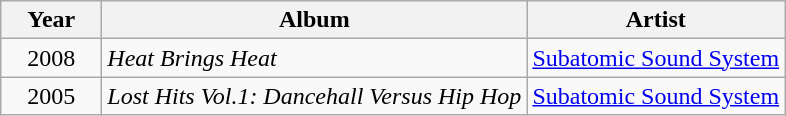<table class="wikitable">
<tr>
<th align="center" valign="top" width="60">Year</th>
<th align="left" valign="top">Album</th>
<th align="left" valign="top">Artist</th>
</tr>
<tr>
<td align="center" valign="top">2008</td>
<td align="left" valign="top"><em>Heat Brings Heat</em> <small></small></td>
<td align="left" valign="top"><a href='#'>Subatomic Sound System</a></td>
</tr>
<tr>
<td align="center" valign="top">2005</td>
<td align="left" valign="top"><em>Lost Hits Vol.1: Dancehall Versus Hip Hop</em></td>
<td align="left" valign="top"><a href='#'>Subatomic Sound System</a></td>
</tr>
</table>
